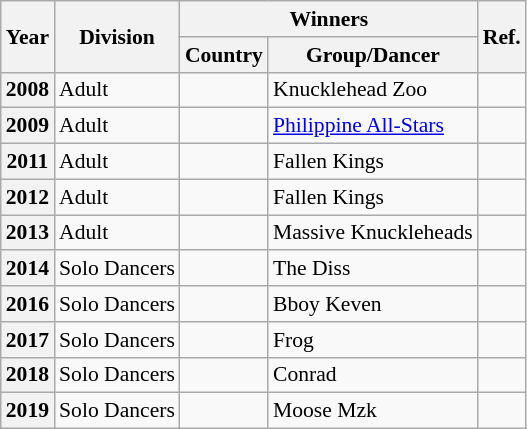<table class="wikitable sortable plainrowheaders" style="text-align:left; font-size:90%;">
<tr>
<th scope="col" rowspan="2">Year</th>
<th scope="col" rowspan="2">Division</th>
<th scope="col" colspan="2">Winners</th>
<th scope="col" class="unsortable" rowspan="2">Ref.</th>
</tr>
<tr>
<th>Country</th>
<th>Group/Dancer</th>
</tr>
<tr>
<th>2008</th>
<td>Adult</td>
<td></td>
<td>Knucklehead Zoo</td>
<td></td>
</tr>
<tr>
<th>2009</th>
<td>Adult</td>
<td></td>
<td><a href='#'>Philippine All-Stars</a></td>
<td></td>
</tr>
<tr>
<th>2011</th>
<td>Adult</td>
<td></td>
<td>Fallen Kings</td>
<td></td>
</tr>
<tr>
<th>2012</th>
<td>Adult</td>
<td></td>
<td>Fallen Kings</td>
<td></td>
</tr>
<tr>
<th>2013</th>
<td>Adult</td>
<td></td>
<td>Massive Knuckleheads</td>
<td></td>
</tr>
<tr>
<th>2014</th>
<td>Solo Dancers</td>
<td></td>
<td>The Diss</td>
<td></td>
</tr>
<tr>
<th>2016</th>
<td>Solo Dancers</td>
<td></td>
<td>Bboy Keven</td>
<td></td>
</tr>
<tr>
<th>2017</th>
<td>Solo Dancers</td>
<td></td>
<td>Frog</td>
<td></td>
</tr>
<tr>
<th>2018</th>
<td>Solo Dancers</td>
<td></td>
<td>Conrad</td>
<td></td>
</tr>
<tr>
<th>2019</th>
<td>Solo Dancers</td>
<td></td>
<td>Moose Mzk</td>
<td></td>
</tr>
</table>
